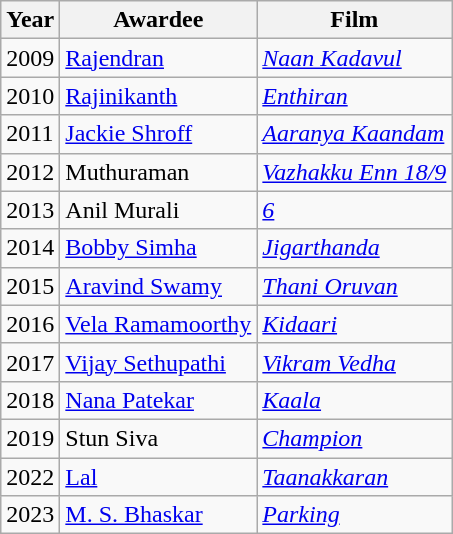<table class="wikitable">
<tr>
<th>Year</th>
<th>Awardee</th>
<th>Film</th>
</tr>
<tr>
<td>2009</td>
<td><a href='#'>Rajendran</a></td>
<td><em><a href='#'>Naan Kadavul</a></em></td>
</tr>
<tr>
<td>2010</td>
<td><a href='#'>Rajinikanth</a></td>
<td><em><a href='#'>Enthiran</a></em></td>
</tr>
<tr>
<td>2011</td>
<td><a href='#'>Jackie Shroff</a></td>
<td><em><a href='#'>Aaranya Kaandam</a></em></td>
</tr>
<tr>
<td>2012</td>
<td>Muthuraman</td>
<td><em><a href='#'>Vazhakku Enn 18/9</a></em></td>
</tr>
<tr>
<td>2013</td>
<td>Anil Murali</td>
<td><em><a href='#'>6</a></em></td>
</tr>
<tr>
<td>2014</td>
<td><a href='#'>Bobby Simha</a></td>
<td><em><a href='#'>Jigarthanda</a></em></td>
</tr>
<tr>
<td>2015</td>
<td><a href='#'>Aravind Swamy</a></td>
<td><em><a href='#'>Thani Oruvan</a></em></td>
</tr>
<tr>
<td>2016</td>
<td><a href='#'>Vela Ramamoorthy</a></td>
<td><em><a href='#'>Kidaari</a></em></td>
</tr>
<tr>
<td>2017</td>
<td><a href='#'>Vijay Sethupathi</a></td>
<td><em><a href='#'>Vikram Vedha</a></em></td>
</tr>
<tr>
<td>2018</td>
<td><a href='#'>Nana Patekar</a></td>
<td><em><a href='#'>Kaala</a></em></td>
</tr>
<tr>
<td>2019</td>
<td>Stun Siva</td>
<td><em><a href='#'>Champion</a></em></td>
</tr>
<tr>
<td>2022</td>
<td><a href='#'>Lal</a></td>
<td><em><a href='#'>Taanakkaran</a></em></td>
</tr>
<tr>
<td>2023</td>
<td><a href='#'>M. S. Bhaskar</a></td>
<td><em><a href='#'>Parking</a></em></td>
</tr>
</table>
